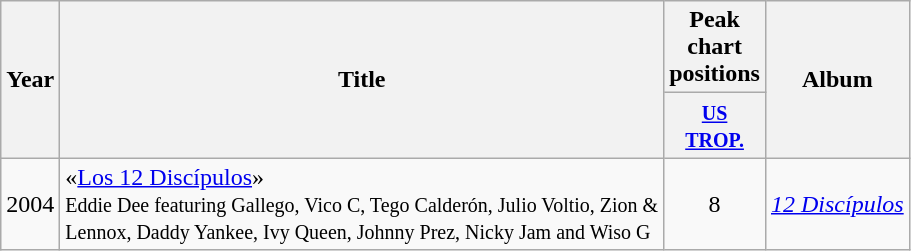<table class="wikitable">
<tr>
<th align="center" rowspan="2">Year</th>
<th align="center" rowspan="2">Title</th>
<th colspan="1">Peak chart positions</th>
<th align="center" rowspan="2">Album</th>
</tr>
<tr>
<th width="30"><small><a href='#'>US<br>TROP.</a></small></th>
</tr>
<tr>
<td align="center">2004</td>
<td>«<a href='#'>Los 12 Discípulos</a>»<br><small>Eddie Dee featuring Gallego, Vico C, Tego Calderón, Julio Voltio, Zion &<br> Lennox, Daddy Yankee, Ivy Queen, Johnny Prez, Nicky Jam and Wiso G</small></td>
<td align="center">8</td>
<td><em><a href='#'>12 Discípulos</a></em></td>
</tr>
</table>
